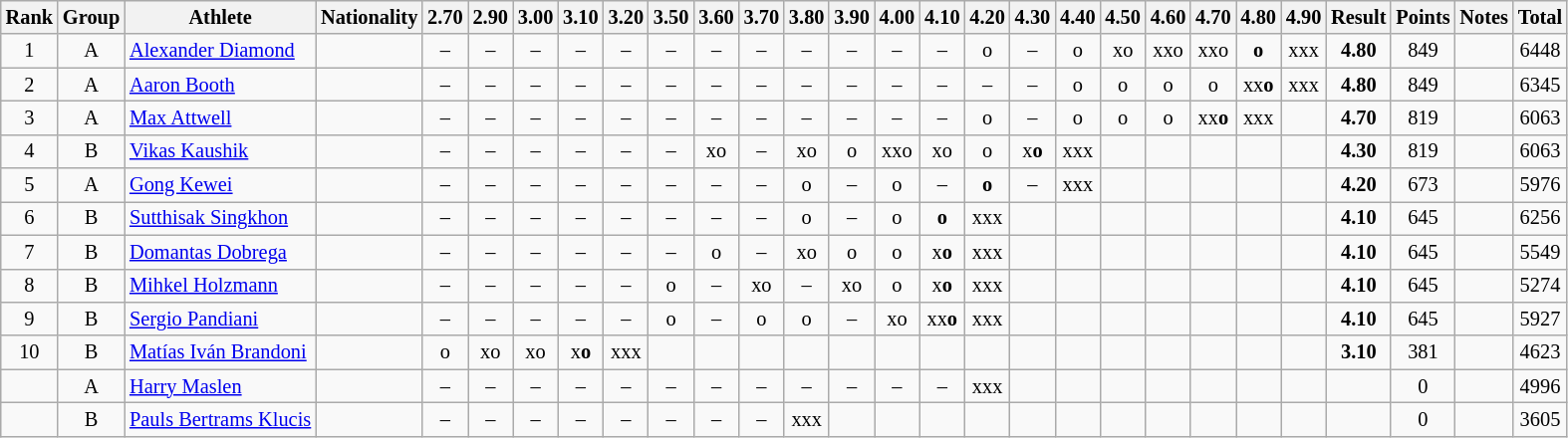<table class="wikitable sortable" style="text-align:center; font-size:85%">
<tr>
<th>Rank</th>
<th>Group</th>
<th>Athlete</th>
<th>Nationality</th>
<th>2.70</th>
<th>2.90</th>
<th>3.00</th>
<th>3.10</th>
<th>3.20</th>
<th>3.50</th>
<th>3.60</th>
<th>3.70</th>
<th>3.80</th>
<th>3.90</th>
<th>4.00</th>
<th>4.10</th>
<th>4.20</th>
<th>4.30</th>
<th>4.40</th>
<th>4.50</th>
<th>4.60</th>
<th>4.70</th>
<th>4.80</th>
<th>4.90</th>
<th>Result</th>
<th>Points</th>
<th>Notes</th>
<th>Total</th>
</tr>
<tr>
<td>1</td>
<td>A</td>
<td align=left><a href='#'>Alexander Diamond</a></td>
<td align=left></td>
<td>–</td>
<td>–</td>
<td>–</td>
<td>–</td>
<td>–</td>
<td>–</td>
<td>–</td>
<td>–</td>
<td>–</td>
<td>–</td>
<td>–</td>
<td>–</td>
<td>o</td>
<td>–</td>
<td>o</td>
<td>xo</td>
<td>xxo</td>
<td>xxo</td>
<td><strong>o</strong></td>
<td>xxx</td>
<td><strong>4.80</strong></td>
<td>849</td>
<td></td>
<td>6448</td>
</tr>
<tr>
<td>2</td>
<td>A</td>
<td align=left><a href='#'>Aaron Booth</a></td>
<td align=left></td>
<td>–</td>
<td>–</td>
<td>–</td>
<td>–</td>
<td>–</td>
<td>–</td>
<td>–</td>
<td>–</td>
<td>–</td>
<td>–</td>
<td>–</td>
<td>–</td>
<td>–</td>
<td>–</td>
<td>o</td>
<td>o</td>
<td>o</td>
<td>o</td>
<td>xx<strong>o</strong></td>
<td>xxx</td>
<td><strong>4.80</strong></td>
<td>849</td>
<td></td>
<td>6345</td>
</tr>
<tr>
<td>3</td>
<td>A</td>
<td align=left><a href='#'>Max Attwell</a></td>
<td align=left></td>
<td>–</td>
<td>–</td>
<td>–</td>
<td>–</td>
<td>–</td>
<td>–</td>
<td>–</td>
<td>–</td>
<td>–</td>
<td>–</td>
<td>–</td>
<td>–</td>
<td>o</td>
<td>–</td>
<td>o</td>
<td>o</td>
<td>o</td>
<td>xx<strong>o</strong></td>
<td>xxx</td>
<td></td>
<td><strong>4.70</strong></td>
<td>819</td>
<td></td>
<td>6063</td>
</tr>
<tr>
<td>4</td>
<td>B</td>
<td align=left><a href='#'>Vikas Kaushik</a></td>
<td align=left></td>
<td>–</td>
<td>–</td>
<td>–</td>
<td>–</td>
<td>–</td>
<td>–</td>
<td>xo</td>
<td>–</td>
<td>xo</td>
<td>o</td>
<td>xxo</td>
<td>xo</td>
<td>o</td>
<td>x<strong>o</strong></td>
<td>xxx</td>
<td></td>
<td></td>
<td></td>
<td></td>
<td></td>
<td><strong>4.30</strong></td>
<td>819</td>
<td></td>
<td>6063</td>
</tr>
<tr>
<td>5</td>
<td>A</td>
<td align=left><a href='#'>Gong Kewei</a></td>
<td align=left></td>
<td>–</td>
<td>–</td>
<td>–</td>
<td>–</td>
<td>–</td>
<td>–</td>
<td>–</td>
<td>–</td>
<td>o</td>
<td>–</td>
<td>o</td>
<td>–</td>
<td><strong>o</strong></td>
<td>–</td>
<td>xxx</td>
<td></td>
<td></td>
<td></td>
<td></td>
<td></td>
<td><strong>4.20</strong></td>
<td>673</td>
<td></td>
<td>5976</td>
</tr>
<tr>
<td>6</td>
<td>B</td>
<td align=left><a href='#'>Sutthisak Singkhon</a></td>
<td align=left></td>
<td>–</td>
<td>–</td>
<td>–</td>
<td>–</td>
<td>–</td>
<td>–</td>
<td>–</td>
<td>–</td>
<td>o</td>
<td>–</td>
<td>o</td>
<td><strong>o</strong></td>
<td>xxx</td>
<td></td>
<td></td>
<td></td>
<td></td>
<td></td>
<td></td>
<td></td>
<td><strong>4.10</strong></td>
<td>645</td>
<td></td>
<td>6256</td>
</tr>
<tr>
<td>7</td>
<td>B</td>
<td align=left><a href='#'>Domantas Dobrega</a></td>
<td align=left></td>
<td>–</td>
<td>–</td>
<td>–</td>
<td>–</td>
<td>–</td>
<td>–</td>
<td>o</td>
<td>–</td>
<td>xo</td>
<td>o</td>
<td>o</td>
<td>x<strong>o</strong></td>
<td>xxx</td>
<td></td>
<td></td>
<td></td>
<td></td>
<td></td>
<td></td>
<td></td>
<td><strong>4.10</strong></td>
<td>645</td>
<td></td>
<td>5549</td>
</tr>
<tr>
<td>8</td>
<td>B</td>
<td align=left><a href='#'>Mihkel Holzmann</a></td>
<td align=left></td>
<td>–</td>
<td>–</td>
<td>–</td>
<td>–</td>
<td>–</td>
<td>o</td>
<td>–</td>
<td>xo</td>
<td>–</td>
<td>xo</td>
<td>o</td>
<td>x<strong>o</strong></td>
<td>xxx</td>
<td></td>
<td></td>
<td></td>
<td></td>
<td></td>
<td></td>
<td></td>
<td><strong>4.10</strong></td>
<td>645</td>
<td></td>
<td>5274</td>
</tr>
<tr>
<td>9</td>
<td>B</td>
<td align=left><a href='#'>Sergio Pandiani</a></td>
<td align=left></td>
<td>–</td>
<td>–</td>
<td>–</td>
<td>–</td>
<td>–</td>
<td>o</td>
<td>–</td>
<td>o</td>
<td>o</td>
<td>–</td>
<td>xo</td>
<td>xx<strong>o</strong></td>
<td>xxx</td>
<td></td>
<td></td>
<td></td>
<td></td>
<td></td>
<td></td>
<td></td>
<td><strong>4.10</strong></td>
<td>645</td>
<td></td>
<td>5927</td>
</tr>
<tr>
<td>10</td>
<td>B</td>
<td align=left><a href='#'>Matías Iván Brandoni</a></td>
<td align=left></td>
<td>o</td>
<td>xo</td>
<td>xo</td>
<td>x<strong>o</strong></td>
<td>xxx</td>
<td></td>
<td></td>
<td></td>
<td></td>
<td></td>
<td></td>
<td></td>
<td></td>
<td></td>
<td></td>
<td></td>
<td></td>
<td></td>
<td></td>
<td></td>
<td><strong>3.10</strong></td>
<td>381</td>
<td></td>
<td>4623</td>
</tr>
<tr>
<td></td>
<td>A</td>
<td align=left><a href='#'>Harry Maslen</a></td>
<td align=left></td>
<td>–</td>
<td>–</td>
<td>–</td>
<td>–</td>
<td>–</td>
<td>–</td>
<td>–</td>
<td>–</td>
<td>–</td>
<td>–</td>
<td>–</td>
<td>–</td>
<td>xxx</td>
<td></td>
<td></td>
<td></td>
<td></td>
<td></td>
<td></td>
<td></td>
<td><strong></strong></td>
<td>0</td>
<td></td>
<td>4996</td>
</tr>
<tr>
<td></td>
<td>B</td>
<td align=left><a href='#'>Pauls Bertrams Klucis</a></td>
<td align=left></td>
<td>–</td>
<td>–</td>
<td>–</td>
<td>–</td>
<td>–</td>
<td>–</td>
<td>–</td>
<td>–</td>
<td>xxx</td>
<td></td>
<td></td>
<td></td>
<td></td>
<td></td>
<td></td>
<td></td>
<td></td>
<td></td>
<td></td>
<td></td>
<td><strong></strong></td>
<td>0</td>
<td></td>
<td>3605</td>
</tr>
</table>
